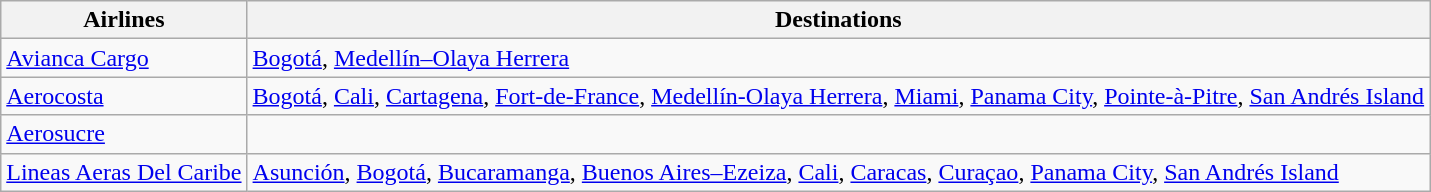<table class="wikitable">
<tr>
<th>Airlines</th>
<th>Destinations</th>
</tr>
<tr>
<td><a href='#'>Avianca Cargo</a></td>
<td><a href='#'>Bogotá</a>, <a href='#'>Medellín–Olaya Herrera</a></td>
</tr>
<tr>
<td><a href='#'>Aerocosta</a></td>
<td><a href='#'>Bogotá</a>, <a href='#'>Cali</a>, <a href='#'>Cartagena</a>, <a href='#'>Fort-de-France</a>, <a href='#'>Medellín-Olaya Herrera</a>, <a href='#'>Miami</a>, <a href='#'>Panama City</a>, <a href='#'>Pointe-à-Pitre</a>, <a href='#'>San Andrés Island</a></td>
</tr>
<tr>
<td><a href='#'>Aerosucre</a></td>
<td></td>
</tr>
<tr>
<td><a href='#'>Lineas Aeras Del Caribe</a></td>
<td><a href='#'>Asunción</a>, <a href='#'>Bogotá</a>, <a href='#'>Bucaramanga</a>, <a href='#'>Buenos Aires–Ezeiza</a>, <a href='#'>Cali</a>, <a href='#'>Caracas</a>, <a href='#'>Curaçao</a>, <a href='#'>Panama City</a>, <a href='#'>San Andrés Island</a></td>
</tr>
</table>
